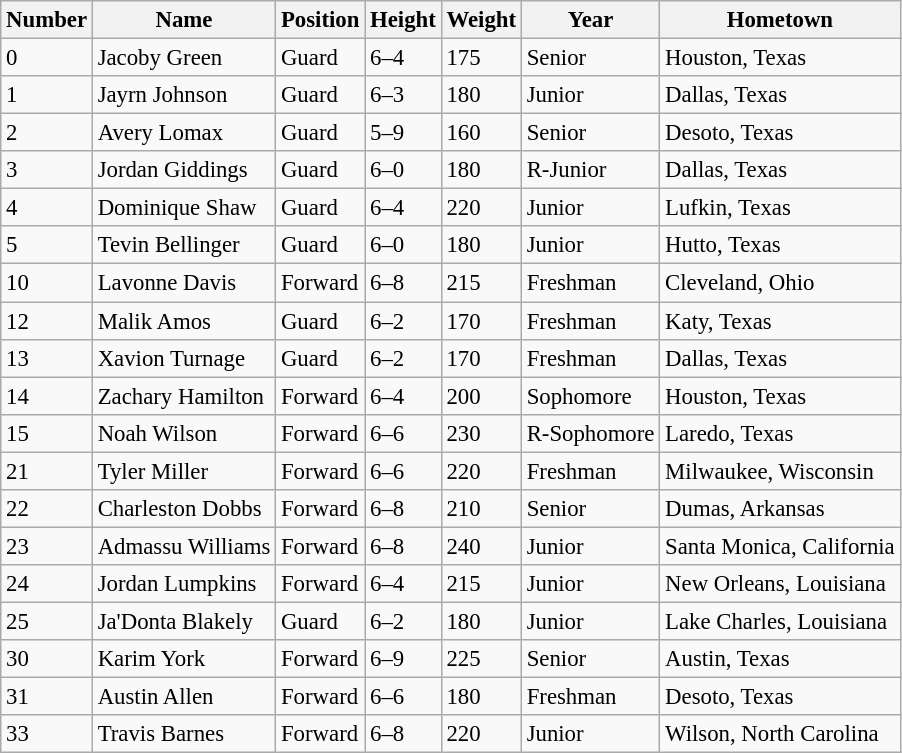<table class="wikitable sortable" style="font-size: 95%;">
<tr>
<th>Number</th>
<th>Name</th>
<th>Position</th>
<th>Height</th>
<th>Weight</th>
<th>Year</th>
<th>Hometown</th>
</tr>
<tr>
<td>0</td>
<td>Jacoby Green</td>
<td>Guard</td>
<td>6–4</td>
<td>175</td>
<td>Senior</td>
<td>Houston, Texas</td>
</tr>
<tr>
<td>1</td>
<td>Jayrn Johnson</td>
<td>Guard</td>
<td>6–3</td>
<td>180</td>
<td>Junior</td>
<td>Dallas, Texas</td>
</tr>
<tr>
<td>2</td>
<td>Avery Lomax</td>
<td>Guard</td>
<td>5–9</td>
<td>160</td>
<td>Senior</td>
<td>Desoto, Texas</td>
</tr>
<tr>
<td>3</td>
<td>Jordan Giddings</td>
<td>Guard</td>
<td>6–0</td>
<td>180</td>
<td>R-Junior</td>
<td>Dallas, Texas</td>
</tr>
<tr>
<td>4</td>
<td>Dominique Shaw</td>
<td>Guard</td>
<td>6–4</td>
<td>220</td>
<td>Junior</td>
<td>Lufkin, Texas</td>
</tr>
<tr>
<td>5</td>
<td>Tevin Bellinger</td>
<td>Guard</td>
<td>6–0</td>
<td>180</td>
<td>Junior</td>
<td>Hutto, Texas</td>
</tr>
<tr>
<td>10</td>
<td>Lavonne Davis</td>
<td>Forward</td>
<td>6–8</td>
<td>215</td>
<td>Freshman</td>
<td>Cleveland, Ohio</td>
</tr>
<tr>
<td>12</td>
<td>Malik Amos</td>
<td>Guard</td>
<td>6–2</td>
<td>170</td>
<td>Freshman</td>
<td>Katy, Texas</td>
</tr>
<tr>
<td>13</td>
<td>Xavion Turnage</td>
<td>Guard</td>
<td>6–2</td>
<td>170</td>
<td>Freshman</td>
<td>Dallas, Texas</td>
</tr>
<tr>
<td>14</td>
<td>Zachary Hamilton</td>
<td>Forward</td>
<td>6–4</td>
<td>200</td>
<td>Sophomore</td>
<td>Houston, Texas</td>
</tr>
<tr>
<td>15</td>
<td>Noah Wilson</td>
<td>Forward</td>
<td>6–6</td>
<td>230</td>
<td>R-Sophomore</td>
<td>Laredo, Texas</td>
</tr>
<tr>
<td>21</td>
<td>Tyler Miller</td>
<td>Forward</td>
<td>6–6</td>
<td>220</td>
<td>Freshman</td>
<td>Milwaukee, Wisconsin</td>
</tr>
<tr>
<td>22</td>
<td>Charleston Dobbs</td>
<td>Forward</td>
<td>6–8</td>
<td>210</td>
<td>Senior</td>
<td>Dumas, Arkansas</td>
</tr>
<tr>
<td>23</td>
<td>Admassu Williams</td>
<td>Forward</td>
<td>6–8</td>
<td>240</td>
<td>Junior</td>
<td>Santa Monica, California</td>
</tr>
<tr>
<td>24</td>
<td>Jordan Lumpkins</td>
<td>Forward</td>
<td>6–4</td>
<td>215</td>
<td>Junior</td>
<td>New Orleans, Louisiana</td>
</tr>
<tr>
<td>25</td>
<td>Ja'Donta Blakely</td>
<td>Guard</td>
<td>6–2</td>
<td>180</td>
<td>Junior</td>
<td>Lake Charles, Louisiana</td>
</tr>
<tr>
<td>30</td>
<td>Karim York</td>
<td>Forward</td>
<td>6–9</td>
<td>225</td>
<td>Senior</td>
<td>Austin, Texas</td>
</tr>
<tr>
<td>31</td>
<td>Austin Allen</td>
<td>Forward</td>
<td>6–6</td>
<td>180</td>
<td>Freshman</td>
<td>Desoto, Texas</td>
</tr>
<tr>
<td>33</td>
<td>Travis Barnes</td>
<td>Forward</td>
<td>6–8</td>
<td>220</td>
<td>Junior</td>
<td>Wilson, North Carolina</td>
</tr>
</table>
